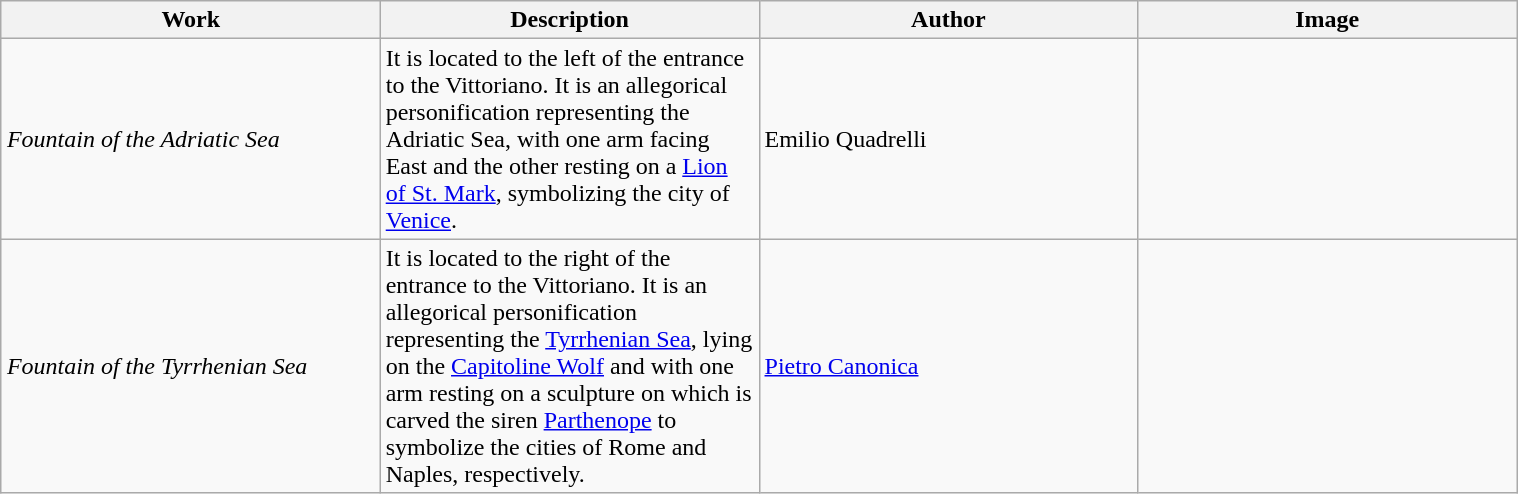<table class="wikitable" style="text-align: center; width:80%; margin-left:auto; margin-right:auto;">
<tr>
<th width=130>Work</th>
<th width=130>Description</th>
<th width=130>Author</th>
<th width=130>Image</th>
</tr>
<tr>
<td align="left"><em>Fountain of the Adriatic Sea</em></td>
<td align="left">It is located to the left of the entrance to the Vittoriano. It is an allegorical personification representing the Adriatic Sea, with one arm facing East and the other resting on a <a href='#'>Lion of St. Mark</a>, symbolizing the city of <a href='#'>Venice</a>.</td>
<td align="left">Emilio Quadrelli</td>
<td align="center"></td>
</tr>
<tr>
<td align="left"><em>Fountain of the Tyrrhenian Sea</em></td>
<td align="left">It is located to the right of the entrance to the Vittoriano. It is an allegorical personification representing the <a href='#'>Tyrrhenian Sea</a>, lying on the <a href='#'>Capitoline Wolf</a> and with one arm resting on a sculpture on which is carved the siren <a href='#'>Parthenope</a> to symbolize the cities of Rome and Naples, respectively.</td>
<td align="left"><a href='#'>Pietro Canonica</a></td>
<td align="center"></td>
</tr>
</table>
